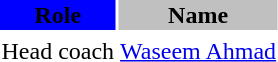<table class="toccolours">
<tr>
<th style="background:Blue;">Role</th>
<th style="background:silver;">Name</th>
</tr>
<tr>
</tr>
<tr>
<td>Head coach</td>
<td><a href='#'>Waseem Ahmad</a></td>
</tr>
</table>
